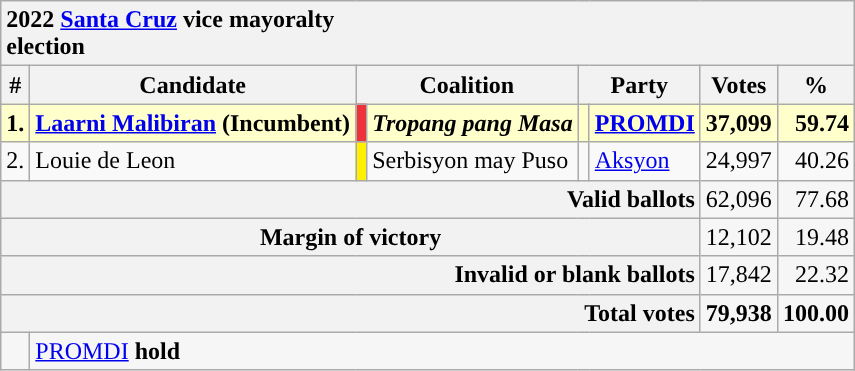<table class="wikitable" style="text-align:right">
<tr>
<th colspan="8" style="text-align:left;">2022 <a href='#'>Santa Cruz</a> vice mayoralty<br>election</th>
</tr>
<tr>
<th>#</th>
<th>Candidate</th>
<th colspan="2">Coalition</th>
<th colspan="2">Party</th>
<th>Votes</th>
<th>%</th>
</tr>
<tr style="background-color:#FFFFCC;">
<td style="text-align:center;"><strong>1.</strong></td>
<td style="text-align:left;"><strong><a href='#'>Laarni Malibiran</a> (Incumbent)</strong></td>
<td style="background-color:#ED3239;"></td>
<td style="text-align:left;"><strong><em>Tropang pang Masa</em></strong><br></td>
<td style="background:"></td>
<td style="text-align:left;"><strong><a href='#'>PROMDI</a></strong></td>
<td><strong>37,099</strong></td>
<td><strong>59.74</strong></td>
</tr>
<tr>
<td style="text-align:center;">2.</td>
<td style="text-align:left;">Louie de Leon</td>
<td style="background-color:#FFEF00;"></td>
<td style="text-align:left;">Serbisyon may Puso</td>
<td style="background:"></td>
<td style="text-align:left;"><a href='#'>Aksyon</a></td>
<td>24,997</td>
<td>40.26</td>
</tr>
<tr style="background-color:#F6F6F6;">
<th colspan="6" style="text-align:right;">Valid ballots</th>
<td>62,096</td>
<td>77.68</td>
</tr>
<tr style="background-color:#F6F6F6;">
<th colspan="6"><strong>Margin of victory</strong></th>
<td>12,102</td>
<td>19.48</td>
</tr>
<tr style="background-color:#F6F6F6;">
<th colspan="6" style="text-align:right;">Invalid or blank ballots</th>
<td>17,842</td>
<td>22.32</td>
</tr>
<tr style="background-color:#F6F6F6;">
<th colspan="6" style="text-align:right;">Total votes</th>
<td><strong>79,938</strong></td>
<td><strong>100.00</strong></td>
</tr>
<tr style="background-color:#F6F6F6;">
<td style="background:"></td>
<td colspan="7" style="text-align:left;"><a href='#'>PROMDI</a> <strong>hold</strong></td>
</tr>
</table>
